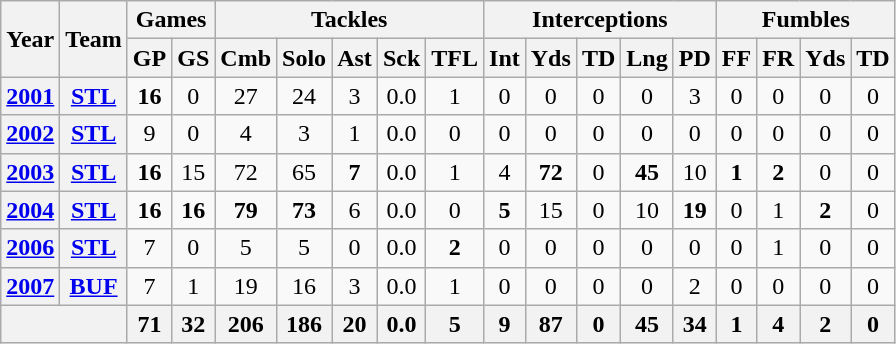<table class="wikitable" style="text-align:center">
<tr>
<th rowspan="2">Year</th>
<th rowspan="2">Team</th>
<th colspan="2">Games</th>
<th colspan="5">Tackles</th>
<th colspan="5">Interceptions</th>
<th colspan="4">Fumbles</th>
</tr>
<tr>
<th>GP</th>
<th>GS</th>
<th>Cmb</th>
<th>Solo</th>
<th>Ast</th>
<th>Sck</th>
<th>TFL</th>
<th>Int</th>
<th>Yds</th>
<th>TD</th>
<th>Lng</th>
<th>PD</th>
<th>FF</th>
<th>FR</th>
<th>Yds</th>
<th>TD</th>
</tr>
<tr>
<th><a href='#'>2001</a></th>
<th><a href='#'>STL</a></th>
<td><strong>16</strong></td>
<td>0</td>
<td>27</td>
<td>24</td>
<td>3</td>
<td>0.0</td>
<td>1</td>
<td>0</td>
<td>0</td>
<td>0</td>
<td>0</td>
<td>3</td>
<td>0</td>
<td>0</td>
<td>0</td>
<td>0</td>
</tr>
<tr>
<th><a href='#'>2002</a></th>
<th><a href='#'>STL</a></th>
<td>9</td>
<td>0</td>
<td>4</td>
<td>3</td>
<td>1</td>
<td>0.0</td>
<td>0</td>
<td>0</td>
<td>0</td>
<td>0</td>
<td>0</td>
<td>0</td>
<td>0</td>
<td>0</td>
<td>0</td>
<td>0</td>
</tr>
<tr>
<th><a href='#'>2003</a></th>
<th><a href='#'>STL</a></th>
<td><strong>16</strong></td>
<td>15</td>
<td>72</td>
<td>65</td>
<td><strong>7</strong></td>
<td>0.0</td>
<td>1</td>
<td>4</td>
<td><strong>72</strong></td>
<td>0</td>
<td><strong>45</strong></td>
<td>10</td>
<td><strong>1</strong></td>
<td><strong>2</strong></td>
<td>0</td>
<td>0</td>
</tr>
<tr>
<th><a href='#'>2004</a></th>
<th><a href='#'>STL</a></th>
<td><strong>16</strong></td>
<td><strong>16</strong></td>
<td><strong>79</strong></td>
<td><strong>73</strong></td>
<td>6</td>
<td>0.0</td>
<td>0</td>
<td><strong>5</strong></td>
<td>15</td>
<td>0</td>
<td>10</td>
<td><strong>19</strong></td>
<td>0</td>
<td>1</td>
<td><strong>2</strong></td>
<td>0</td>
</tr>
<tr>
<th><a href='#'>2006</a></th>
<th><a href='#'>STL</a></th>
<td>7</td>
<td>0</td>
<td>5</td>
<td>5</td>
<td>0</td>
<td>0.0</td>
<td><strong>2</strong></td>
<td>0</td>
<td>0</td>
<td>0</td>
<td>0</td>
<td>0</td>
<td>0</td>
<td>1</td>
<td>0</td>
<td>0</td>
</tr>
<tr>
<th><a href='#'>2007</a></th>
<th><a href='#'>BUF</a></th>
<td>7</td>
<td>1</td>
<td>19</td>
<td>16</td>
<td>3</td>
<td>0.0</td>
<td>1</td>
<td>0</td>
<td>0</td>
<td>0</td>
<td>0</td>
<td>2</td>
<td>0</td>
<td>0</td>
<td>0</td>
<td>0</td>
</tr>
<tr>
<th colspan="2"></th>
<th>71</th>
<th>32</th>
<th>206</th>
<th>186</th>
<th>20</th>
<th>0.0</th>
<th>5</th>
<th>9</th>
<th>87</th>
<th>0</th>
<th>45</th>
<th>34</th>
<th>1</th>
<th>4</th>
<th>2</th>
<th>0</th>
</tr>
</table>
